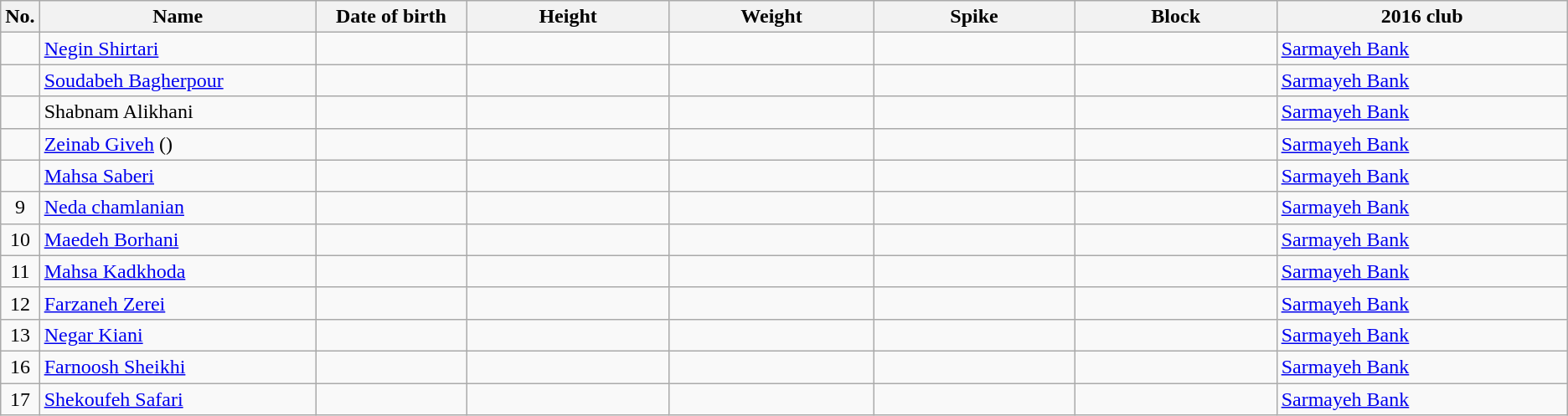<table class="wikitable sortable" style="text-align:center;">
<tr>
<th>No.</th>
<th style="width:15em">Name</th>
<th style="width:8em">Date of birth</th>
<th style="width:11em">Height</th>
<th style="width:11em">Weight</th>
<th style="width:11em">Spike</th>
<th style="width:11em">Block</th>
<th style="width:16em">2016 club</th>
</tr>
<tr>
<td></td>
<td align=left><a href='#'>Negin Shirtari</a></td>
<td align=right></td>
<td></td>
<td></td>
<td></td>
<td></td>
<td align=left> <a href='#'>Sarmayeh Bank</a></td>
</tr>
<tr>
<td></td>
<td align=left><a href='#'>Soudabeh Bagherpour</a></td>
<td align=right></td>
<td></td>
<td></td>
<td></td>
<td></td>
<td align=left> <a href='#'>Sarmayeh Bank</a></td>
</tr>
<tr>
<td></td>
<td align=left>Shabnam Alikhani</td>
<td align="right"></td>
<td></td>
<td></td>
<td></td>
<td></td>
<td align=left> <a href='#'>Sarmayeh Bank</a></td>
</tr>
<tr>
<td></td>
<td align=left><a href='#'>Zeinab Giveh</a> ()</td>
<td align=right></td>
<td></td>
<td></td>
<td></td>
<td></td>
<td align=left> <a href='#'>Sarmayeh Bank</a></td>
</tr>
<tr>
<td></td>
<td align=left><a href='#'>Mahsa Saberi</a></td>
<td align=right></td>
<td></td>
<td></td>
<td></td>
<td></td>
<td align=left> <a href='#'>Sarmayeh Bank</a></td>
</tr>
<tr>
<td>9</td>
<td align=left><a href='#'>Neda chamlanian</a></td>
<td align=right></td>
<td></td>
<td></td>
<td></td>
<td></td>
<td align=left> <a href='#'>Sarmayeh Bank</a></td>
</tr>
<tr>
<td>10</td>
<td align=left><a href='#'>Maedeh Borhani</a></td>
<td align=right></td>
<td></td>
<td></td>
<td></td>
<td></td>
<td align=left> <a href='#'>Sarmayeh Bank</a></td>
</tr>
<tr>
<td>11</td>
<td align=left><a href='#'>Mahsa Kadkhoda</a></td>
<td align=right></td>
<td></td>
<td></td>
<td></td>
<td></td>
<td align=left> <a href='#'>Sarmayeh Bank</a></td>
</tr>
<tr>
<td>12</td>
<td align=left><a href='#'>Farzaneh Zerei</a></td>
<td align="right"></td>
<td></td>
<td></td>
<td></td>
<td></td>
<td align=left> <a href='#'>Sarmayeh Bank</a></td>
</tr>
<tr>
<td>13</td>
<td align=left><a href='#'>Negar Kiani</a></td>
<td align=right></td>
<td></td>
<td></td>
<td></td>
<td></td>
<td align=left> <a href='#'>Sarmayeh Bank</a></td>
</tr>
<tr>
<td>16</td>
<td align=left><a href='#'>Farnoosh Sheikhi</a></td>
<td align=right></td>
<td></td>
<td></td>
<td></td>
<td></td>
<td align=left> <a href='#'>Sarmayeh Bank</a></td>
</tr>
<tr>
<td>17</td>
<td align=left><a href='#'>Shekoufeh Safari</a></td>
<td align=right></td>
<td></td>
<td></td>
<td></td>
<td></td>
<td align=left> <a href='#'>Sarmayeh Bank</a></td>
</tr>
</table>
